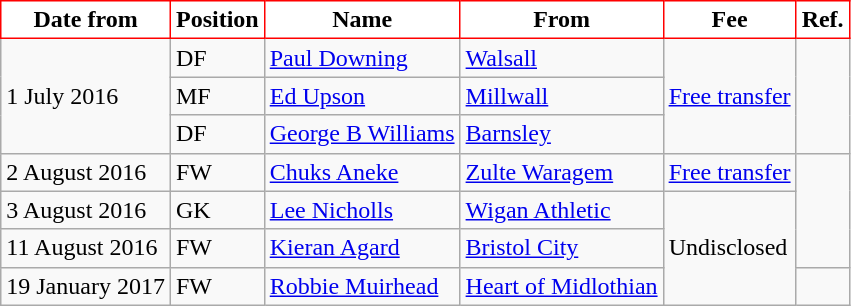<table class="wikitable">
<tr>
<th style="background:#FFFFFF; color:black; border:1px solid red;">Date from</th>
<th style="background:#FFFFFF; color:black; border:1px solid red;">Position</th>
<th style="background:#FFFFFF; color:black; border:1px solid red;">Name</th>
<th style="background:#FFFFFF; color:black; border:1px solid red;">From</th>
<th style="background:#FFFFFF; color:black; border:1px solid red;">Fee</th>
<th style="background:#FFFFFF; color:black; border:1px solid red;">Ref.</th>
</tr>
<tr>
<td rowspan="3">1 July 2016</td>
<td>DF</td>
<td> <a href='#'>Paul Downing</a></td>
<td><a href='#'>Walsall</a></td>
<td rowspan="3"><a href='#'>Free transfer</a></td>
<td rowspan="3"></td>
</tr>
<tr>
<td>MF</td>
<td> <a href='#'>Ed Upson</a></td>
<td><a href='#'>Millwall</a></td>
</tr>
<tr>
<td>DF</td>
<td> <a href='#'>George B Williams</a></td>
<td><a href='#'>Barnsley</a></td>
</tr>
<tr>
<td>2 August 2016</td>
<td>FW</td>
<td> <a href='#'>Chuks Aneke</a></td>
<td> <a href='#'>Zulte Waragem</a></td>
<td><a href='#'>Free transfer</a></td>
<td rowspan="3"></td>
</tr>
<tr>
<td>3 August 2016</td>
<td>GK</td>
<td> <a href='#'>Lee Nicholls</a></td>
<td><a href='#'>Wigan Athletic</a></td>
<td rowspan="3">Undisclosed</td>
</tr>
<tr>
<td>11 August 2016</td>
<td>FW</td>
<td> <a href='#'>Kieran Agard</a></td>
<td><a href='#'>Bristol City</a></td>
</tr>
<tr>
<td>19 January 2017</td>
<td>FW</td>
<td> <a href='#'>Robbie Muirhead</a></td>
<td> <a href='#'>Heart of Midlothian</a></td>
<td></td>
</tr>
</table>
